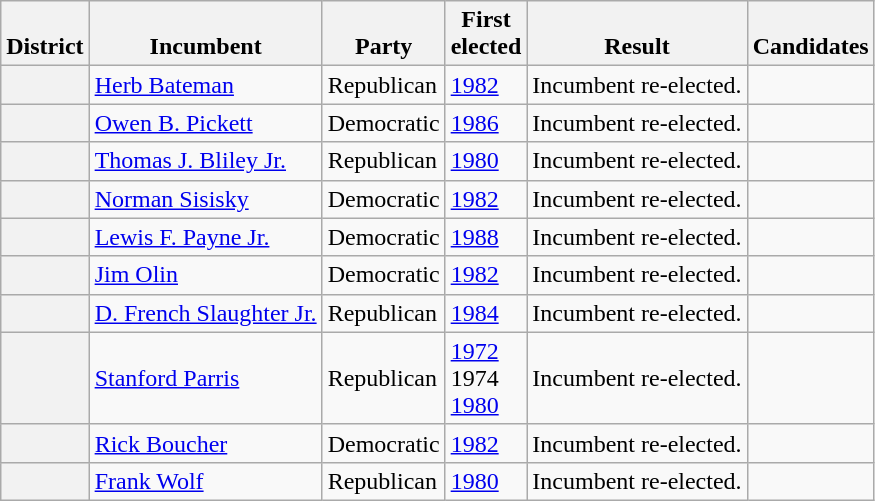<table class=wikitable>
<tr valign=bottom>
<th>District</th>
<th>Incumbent</th>
<th>Party</th>
<th>First<br>elected</th>
<th>Result</th>
<th>Candidates</th>
</tr>
<tr>
<th></th>
<td><a href='#'>Herb Bateman</a></td>
<td>Republican</td>
<td><a href='#'>1982</a></td>
<td>Incumbent re-elected.</td>
<td nowrap></td>
</tr>
<tr>
<th></th>
<td><a href='#'>Owen B. Pickett</a></td>
<td>Democratic</td>
<td><a href='#'>1986</a></td>
<td>Incumbent re-elected.</td>
<td nowrap></td>
</tr>
<tr>
<th></th>
<td><a href='#'>Thomas J. Bliley Jr.</a></td>
<td>Republican</td>
<td><a href='#'>1980</a></td>
<td>Incumbent re-elected.</td>
<td nowrap></td>
</tr>
<tr>
<th></th>
<td><a href='#'>Norman Sisisky</a></td>
<td>Democratic</td>
<td><a href='#'>1982</a></td>
<td>Incumbent re-elected.</td>
<td nowrap></td>
</tr>
<tr>
<th></th>
<td><a href='#'>Lewis F. Payne Jr.</a></td>
<td>Democratic</td>
<td><a href='#'>1988</a></td>
<td>Incumbent re-elected.</td>
<td nowrap></td>
</tr>
<tr>
<th></th>
<td><a href='#'>Jim Olin</a></td>
<td>Democratic</td>
<td><a href='#'>1982</a></td>
<td>Incumbent re-elected.</td>
<td nowrap></td>
</tr>
<tr>
<th></th>
<td><a href='#'>D. French Slaughter Jr.</a></td>
<td>Republican</td>
<td><a href='#'>1984</a></td>
<td>Incumbent re-elected.</td>
<td nowrap></td>
</tr>
<tr>
<th></th>
<td><a href='#'>Stanford Parris</a></td>
<td>Republican</td>
<td><a href='#'>1972</a><br>1974 <br><a href='#'>1980</a></td>
<td>Incumbent re-elected.</td>
<td nowrap></td>
</tr>
<tr>
<th></th>
<td><a href='#'>Rick Boucher</a></td>
<td>Democratic</td>
<td><a href='#'>1982</a></td>
<td>Incumbent re-elected.</td>
<td nowrap></td>
</tr>
<tr>
<th></th>
<td><a href='#'>Frank Wolf</a></td>
<td>Republican</td>
<td><a href='#'>1980</a></td>
<td>Incumbent re-elected.</td>
<td nowrap></td>
</tr>
</table>
